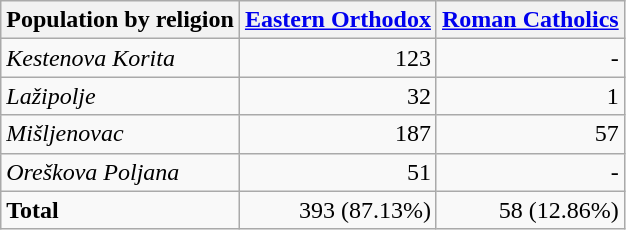<table class="wikitable sortable">
<tr>
<th>Population by religion</th>
<th><a href='#'>Eastern Orthodox</a></th>
<th><a href='#'>Roman Catholics</a></th>
</tr>
<tr>
<td><em>Kestenova Korita</em></td>
<td align="right">123</td>
<td align="right">-</td>
</tr>
<tr>
<td><em>Lažipolje</em></td>
<td align="right">32</td>
<td align="right">1</td>
</tr>
<tr>
<td><em>Mišljenovac</em></td>
<td align="right">187</td>
<td align="right">57</td>
</tr>
<tr>
<td><em>Oreškova Poljana</em></td>
<td align="right">51</td>
<td align="right">-</td>
</tr>
<tr>
<td><strong>Total</strong></td>
<td align="right">393 (87.13%)</td>
<td align="right">58 (12.86%)</td>
</tr>
</table>
